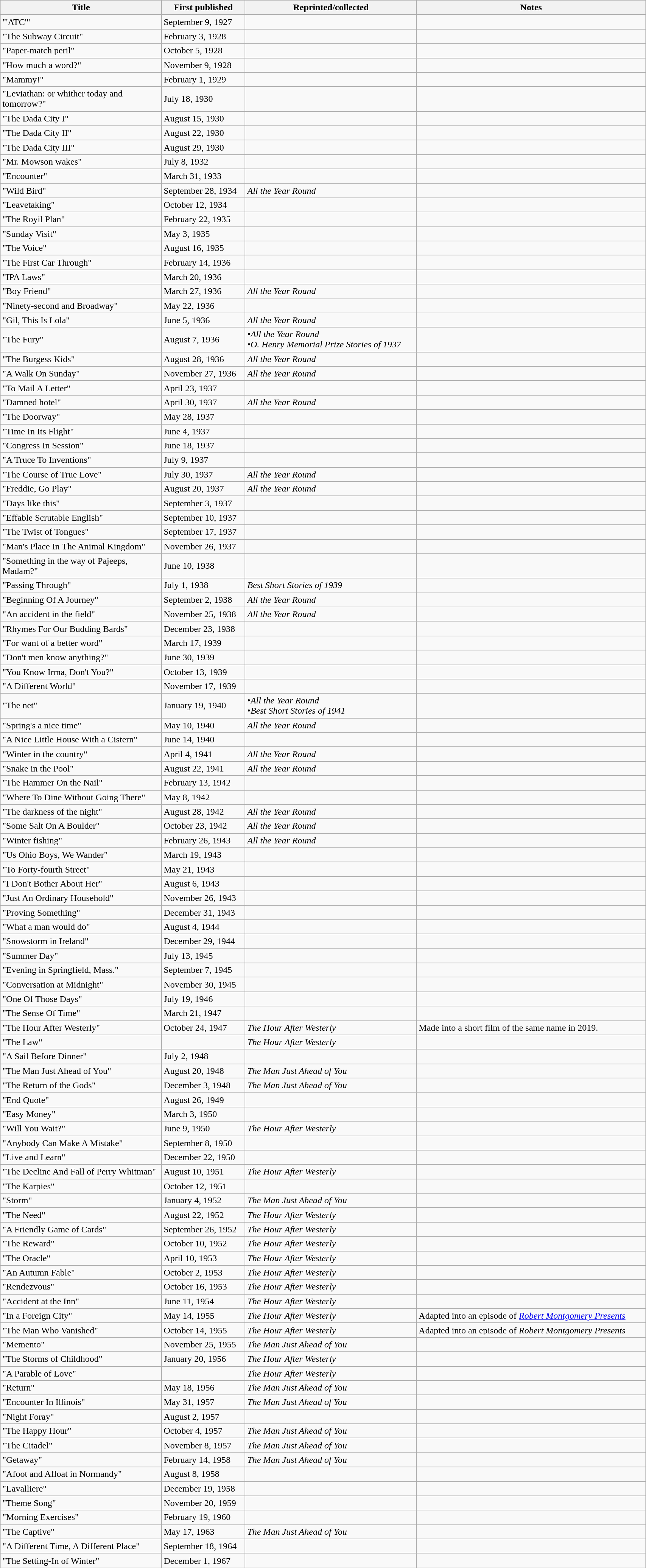<table class="wikitable sortable" width="90%">
<tr>
<th width="25%">Title</th>
<th>First published</th>
<th>Reprinted/collected</th>
<th>Notes</th>
</tr>
<tr>
<td>"'ATC'"</td>
<td>September 9, 1927</td>
<td></td>
<td></td>
</tr>
<tr>
<td>"The Subway Circuit"</td>
<td>February 3, 1928</td>
<td></td>
<td></td>
</tr>
<tr>
<td>"Paper-match peril"</td>
<td>October 5, 1928</td>
<td></td>
<td></td>
</tr>
<tr>
<td>"How much a word?"</td>
<td>November 9, 1928</td>
<td></td>
<td></td>
</tr>
<tr>
<td>"Mammy!"</td>
<td>February 1, 1929</td>
<td></td>
<td></td>
</tr>
<tr>
<td>"Leviathan: or whither today and tomorrow?"</td>
<td>July 18, 1930</td>
<td></td>
<td></td>
</tr>
<tr>
<td>"The Dada City I"</td>
<td>August 15, 1930</td>
<td></td>
<td></td>
</tr>
<tr>
<td>"The Dada City II"</td>
<td>August 22, 1930</td>
<td></td>
<td></td>
</tr>
<tr>
<td>"The Dada City III"</td>
<td>August 29, 1930</td>
<td></td>
<td></td>
</tr>
<tr>
<td>"Mr. Mowson wakes"</td>
<td>July 8, 1932</td>
<td></td>
<td></td>
</tr>
<tr>
<td>"Encounter"</td>
<td>March 31, 1933</td>
<td></td>
<td></td>
</tr>
<tr>
<td>"Wild Bird"</td>
<td>September 28, 1934</td>
<td><em>All the Year Round</em></td>
<td></td>
</tr>
<tr>
<td>"Leavetaking"</td>
<td>October 12, 1934</td>
<td></td>
<td></td>
</tr>
<tr>
<td>"The Royil Plan"</td>
<td>February 22, 1935</td>
<td></td>
<td></td>
</tr>
<tr>
<td>"Sunday Visit"</td>
<td>May 3, 1935</td>
<td></td>
<td></td>
</tr>
<tr>
<td>"The Voice"</td>
<td>August 16, 1935</td>
<td></td>
<td></td>
</tr>
<tr>
<td>"The First Car Through"</td>
<td>February 14, 1936</td>
<td></td>
<td></td>
</tr>
<tr>
<td>"IPA Laws"</td>
<td>March 20, 1936</td>
<td></td>
<td></td>
</tr>
<tr>
<td>"Boy Friend"</td>
<td>March 27, 1936</td>
<td><em>All the Year Round</em></td>
<td></td>
</tr>
<tr>
<td>"Ninety-second and Broadway"</td>
<td>May 22, 1936</td>
<td></td>
<td></td>
</tr>
<tr>
<td>"Gil, This Is Lola"</td>
<td>June 5, 1936</td>
<td><em>All the Year Round</em></td>
<td></td>
</tr>
<tr>
<td>"The Fury"</td>
<td>August 7, 1936</td>
<td>•<em>All the Year Round</em><br><em>•O. Henry Memorial Prize Stories of 1937</em></td>
<td></td>
</tr>
<tr>
<td>"The Burgess Kids"</td>
<td>August 28, 1936</td>
<td><em>All the Year Round</em></td>
<td></td>
</tr>
<tr>
<td>"A Walk On Sunday"</td>
<td>November 27, 1936</td>
<td><em>All the Year Round</em></td>
<td></td>
</tr>
<tr>
<td>"To Mail A Letter"</td>
<td>April 23, 1937</td>
<td></td>
<td></td>
</tr>
<tr>
<td>"Damned hotel"</td>
<td>April 30, 1937</td>
<td><em>All the Year Round</em></td>
<td></td>
</tr>
<tr>
<td>"The Doorway"</td>
<td>May 28, 1937</td>
<td></td>
<td></td>
</tr>
<tr>
<td>"Time In Its Flight"</td>
<td>June 4, 1937</td>
<td></td>
<td></td>
</tr>
<tr>
<td>"Congress In Session"</td>
<td>June 18, 1937</td>
<td></td>
<td></td>
</tr>
<tr>
<td>"A Truce To Inventions"</td>
<td>July 9, 1937</td>
<td></td>
<td></td>
</tr>
<tr>
<td>"The Course of True Love"</td>
<td>July 30, 1937</td>
<td><em>All the Year Round</em></td>
<td></td>
</tr>
<tr>
<td>"Freddie, Go Play"</td>
<td>August 20, 1937</td>
<td><em>All the Year Round</em></td>
<td></td>
</tr>
<tr>
<td>"Days like this"</td>
<td>September 3, 1937</td>
<td></td>
<td></td>
</tr>
<tr>
<td>"Effable Scrutable English"</td>
<td>September 10, 1937</td>
<td></td>
<td></td>
</tr>
<tr>
<td>"The Twist of Tongues"</td>
<td>September 17, 1937</td>
<td></td>
<td></td>
</tr>
<tr>
<td>"Man's Place In The Animal Kingdom"</td>
<td>November 26, 1937</td>
<td></td>
<td></td>
</tr>
<tr>
<td>"Something in the way of Pajeeps, Madam?"</td>
<td>June 10, 1938</td>
<td></td>
<td></td>
</tr>
<tr>
<td>"Passing Through"</td>
<td>July 1, 1938</td>
<td><em>Best Short Stories of 1939</em></td>
<td></td>
</tr>
<tr>
<td>"Beginning Of A Journey"</td>
<td>September 2, 1938</td>
<td><em>All the Year Round</em></td>
<td></td>
</tr>
<tr>
<td>"An accident in the field"</td>
<td>November 25, 1938</td>
<td><em>All the Year Round</em></td>
<td></td>
</tr>
<tr>
<td>"Rhymes For Our Budding Bards"</td>
<td>December 23, 1938</td>
<td></td>
<td></td>
</tr>
<tr>
<td>"For want of a better word"</td>
<td>March 17, 1939</td>
<td></td>
<td></td>
</tr>
<tr>
<td>"Don't men know anything?"</td>
<td>June 30, 1939</td>
<td></td>
<td></td>
</tr>
<tr>
<td>"You Know Irma, Don't You?"</td>
<td>October 13, 1939</td>
<td></td>
<td></td>
</tr>
<tr>
<td>"A Different World"</td>
<td>November 17, 1939</td>
<td></td>
<td></td>
</tr>
<tr>
<td>"The net"</td>
<td>January 19, 1940</td>
<td>•<em>All the Year Round</em><br>•<em>Best Short Stories of 1941</em></td>
<td></td>
</tr>
<tr>
<td>"Spring's a nice time"</td>
<td>May 10, 1940</td>
<td><em>All the Year Round</em></td>
<td></td>
</tr>
<tr>
<td>"A Nice Little House With a Cistern"</td>
<td>June 14, 1940</td>
<td></td>
<td></td>
</tr>
<tr>
<td>"Winter in the country"</td>
<td>April 4, 1941</td>
<td><em>All the Year Round</em></td>
<td></td>
</tr>
<tr>
<td>"Snake in the Pool"</td>
<td>August 22, 1941</td>
<td><em>All the Year Round</em></td>
<td></td>
</tr>
<tr>
<td>"The Hammer On the Nail"</td>
<td>February 13, 1942</td>
<td></td>
<td></td>
</tr>
<tr>
<td>"Where To Dine Without Going There"</td>
<td>May 8, 1942</td>
<td></td>
<td></td>
</tr>
<tr>
<td>"The darkness of the night"</td>
<td>August 28, 1942</td>
<td><em>All the Year Round</em></td>
<td></td>
</tr>
<tr>
<td>"Some Salt On A Boulder"</td>
<td>October 23, 1942</td>
<td><em>All the Year Round</em></td>
<td></td>
</tr>
<tr>
<td>"Winter fishing"</td>
<td>February 26, 1943</td>
<td><em>All the Year Round</em></td>
<td></td>
</tr>
<tr>
<td>"Us Ohio Boys, We Wander"</td>
<td>March 19, 1943</td>
<td></td>
<td></td>
</tr>
<tr>
<td>"To Forty-fourth Street"</td>
<td>May 21, 1943</td>
<td></td>
<td></td>
</tr>
<tr>
<td>"I Don't Bother About Her"</td>
<td>August 6, 1943</td>
<td></td>
<td></td>
</tr>
<tr>
<td>"Just An Ordinary Household"</td>
<td>November 26, 1943</td>
<td></td>
<td></td>
</tr>
<tr>
<td>"Proving Something"</td>
<td>December 31, 1943</td>
<td></td>
<td></td>
</tr>
<tr>
<td>"What a man would do"</td>
<td>August 4, 1944</td>
<td></td>
<td></td>
</tr>
<tr>
<td>"Snowstorm in Ireland"</td>
<td>December 29, 1944</td>
<td></td>
<td></td>
</tr>
<tr>
<td>"Summer Day"</td>
<td>July 13, 1945</td>
<td></td>
<td></td>
</tr>
<tr>
<td>"Evening in Springfield, Mass."</td>
<td>September 7, 1945</td>
<td></td>
<td></td>
</tr>
<tr>
<td>"Conversation at Midnight"</td>
<td>November 30, 1945</td>
<td></td>
<td></td>
</tr>
<tr>
<td>"One Of Those Days"</td>
<td>July 19, 1946</td>
<td></td>
<td></td>
</tr>
<tr>
<td>"The Sense Of Time"</td>
<td>March 21, 1947</td>
<td></td>
<td></td>
</tr>
<tr>
<td>"The Hour After Westerly"</td>
<td>October 24, 1947</td>
<td><em>The Hour After Westerly</em></td>
<td>Made into a short film of the same name in 2019.</td>
</tr>
<tr>
<td>"The Law"</td>
<td> </td>
<td><em>The Hour After Westerly</em></td>
<td></td>
</tr>
<tr>
<td>"A Sail Before Dinner"</td>
<td>July 2, 1948</td>
<td></td>
<td></td>
</tr>
<tr>
<td>"The Man Just Ahead of You"</td>
<td>August 20, 1948</td>
<td><em>The Man Just Ahead of You</em></td>
<td></td>
</tr>
<tr>
<td>"The Return of the Gods"</td>
<td>December 3, 1948</td>
<td><em>The Man Just Ahead of You</em></td>
<td></td>
</tr>
<tr>
<td>"End Quote"</td>
<td>August 26, 1949</td>
<td></td>
<td></td>
</tr>
<tr>
<td>"Easy Money"</td>
<td>March 3, 1950</td>
<td></td>
<td></td>
</tr>
<tr>
<td>"Will You Wait?"</td>
<td>June 9, 1950</td>
<td><em>The Hour After Westerly</em></td>
<td></td>
</tr>
<tr>
<td>"Anybody Can Make A Mistake"</td>
<td>September 8, 1950</td>
<td></td>
<td></td>
</tr>
<tr>
<td>"Live and Learn"</td>
<td>December 22, 1950</td>
<td></td>
<td></td>
</tr>
<tr>
<td>"The Decline And Fall of Perry Whitman"</td>
<td>August 10, 1951</td>
<td><em>The Hour After Westerly</em></td>
<td></td>
</tr>
<tr>
<td>"The Karpies"</td>
<td>October 12, 1951</td>
<td></td>
<td></td>
</tr>
<tr>
<td>"Storm"</td>
<td>January 4, 1952</td>
<td><em>The Man Just Ahead of You</em></td>
<td></td>
</tr>
<tr>
<td>"The Need"</td>
<td>August 22, 1952</td>
<td><em>The Hour After Westerly</em></td>
<td></td>
</tr>
<tr>
<td>"A Friendly Game of Cards"</td>
<td>September 26, 1952</td>
<td><em>The Hour After Westerly</em></td>
<td></td>
</tr>
<tr>
<td>"The Reward"</td>
<td>October 10, 1952</td>
<td><em>The Hour After Westerly</em></td>
<td></td>
</tr>
<tr>
<td>"The Oracle"</td>
<td>April 10, 1953</td>
<td><em>The Hour After Westerly</em></td>
<td></td>
</tr>
<tr>
<td>"An Autumn Fable"</td>
<td>October 2, 1953</td>
<td><em>The Hour After Westerly</em></td>
<td></td>
</tr>
<tr>
<td>"Rendezvous"</td>
<td>October 16, 1953</td>
<td><em>The Hour After Westerly</em></td>
<td></td>
</tr>
<tr>
<td>"Accident at the Inn"</td>
<td>June 11, 1954</td>
<td><em>The Hour After Westerly</em></td>
<td></td>
</tr>
<tr>
<td>"In a Foreign City"</td>
<td>May 14, 1955</td>
<td><em>The Hour After Westerly</em></td>
<td>Adapted into an episode of <em><a href='#'>Robert Montgomery Presents</a></em></td>
</tr>
<tr>
<td>"The Man Who Vanished"</td>
<td>October 14, 1955</td>
<td><em>The Hour After Westerly</em></td>
<td>Adapted into an episode of <em>Robert Montgomery Presents</em></td>
</tr>
<tr>
<td>"Memento"</td>
<td>November 25, 1955</td>
<td><em>The Man Just Ahead of You</em></td>
<td></td>
</tr>
<tr>
<td>"The Storms of Childhood"</td>
<td>January 20, 1956</td>
<td><em>The Hour After Westerly</em></td>
<td></td>
</tr>
<tr>
<td>"A Parable of Love"</td>
<td></td>
<td><em>The Hour After Westerly</em></td>
<td></td>
</tr>
<tr>
<td>"Return"</td>
<td>May 18, 1956</td>
<td><em>The Man Just Ahead of You</em></td>
<td></td>
</tr>
<tr>
<td>"Encounter In Illinois"</td>
<td>May 31, 1957</td>
<td><em>The Man Just Ahead of You</em></td>
<td></td>
</tr>
<tr>
<td>"Night Foray"</td>
<td>August 2, 1957</td>
<td></td>
<td></td>
</tr>
<tr>
<td>"The Happy Hour"</td>
<td>October 4, 1957</td>
<td><em>The Man Just Ahead of You</em></td>
<td></td>
</tr>
<tr>
<td>"The Citadel"</td>
<td>November 8, 1957</td>
<td><em>The Man Just Ahead of You</em></td>
<td></td>
</tr>
<tr>
<td>"Getaway"</td>
<td>February 14, 1958</td>
<td><em>The Man Just Ahead of You</em></td>
<td></td>
</tr>
<tr>
<td>"Afoot and Afloat in Normandy"</td>
<td>August 8, 1958</td>
<td></td>
<td></td>
</tr>
<tr>
<td>"Lavalliere"</td>
<td>December 19, 1958</td>
<td></td>
<td></td>
</tr>
<tr>
<td>"Theme Song"</td>
<td>November 20, 1959</td>
<td></td>
<td></td>
</tr>
<tr>
<td>"Morning Exercises"</td>
<td>February 19, 1960</td>
<td></td>
<td></td>
</tr>
<tr>
<td>"The Captive"</td>
<td>May 17, 1963</td>
<td><em>The Man Just Ahead of You</em></td>
<td></td>
</tr>
<tr>
<td>"A Different Time, A Different Place"</td>
<td>September 18, 1964</td>
<td></td>
<td></td>
</tr>
<tr>
<td>"The Setting-In of Winter"</td>
<td>December 1, 1967</td>
<td></td>
<td></td>
</tr>
</table>
